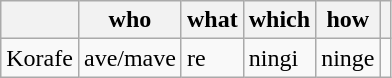<table class="wikitable">
<tr>
<th></th>
<th>who</th>
<th>what</th>
<th>which</th>
<th>how</th>
<th></th>
</tr>
<tr>
<td>Korafe</td>
<td>ave/mave</td>
<td>re</td>
<td>ningi</td>
<td>ninge</td>
<td></td>
</tr>
</table>
